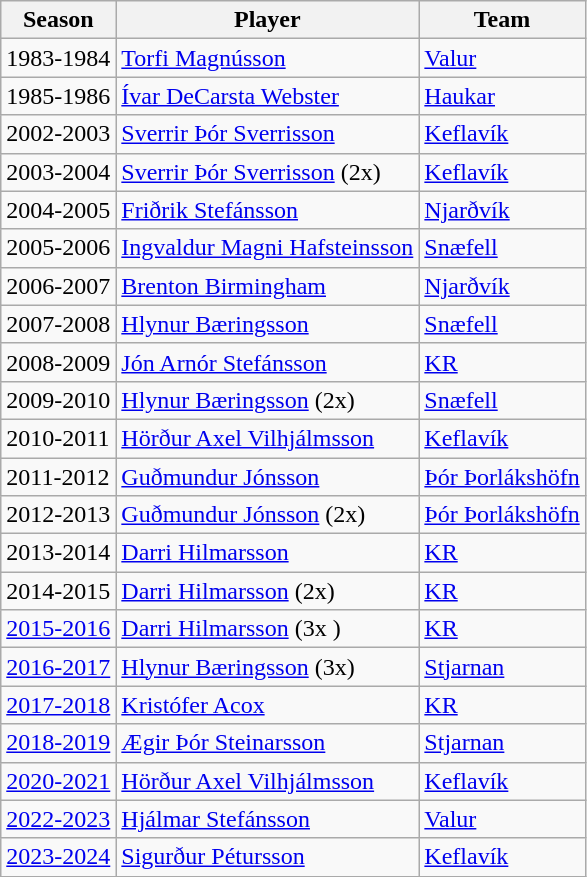<table class="wikitable">
<tr>
<th>Season</th>
<th>Player</th>
<th>Team</th>
</tr>
<tr>
<td>1983-1984</td>
<td> <a href='#'>Torfi Magnússon</a></td>
<td><a href='#'>Valur</a></td>
</tr>
<tr>
<td>1985-1986</td>
<td> <a href='#'>Ívar DeCarsta Webster</a></td>
<td><a href='#'>Haukar</a></td>
</tr>
<tr>
<td>2002-2003</td>
<td> <a href='#'>Sverrir Þór Sverrisson</a></td>
<td><a href='#'>Keflavík</a></td>
</tr>
<tr>
<td>2003-2004</td>
<td> <a href='#'>Sverrir Þór Sverrisson</a> (2x)</td>
<td><a href='#'>Keflavík</a></td>
</tr>
<tr>
<td>2004-2005</td>
<td> <a href='#'>Friðrik Stefánsson</a></td>
<td><a href='#'>Njarðvík</a></td>
</tr>
<tr>
<td>2005-2006</td>
<td> <a href='#'>Ingvaldur Magni Hafsteinsson</a></td>
<td><a href='#'>Snæfell</a></td>
</tr>
<tr>
<td>2006-2007</td>
<td> <a href='#'>Brenton Birmingham</a></td>
<td><a href='#'>Njarðvík</a></td>
</tr>
<tr>
<td>2007-2008</td>
<td> <a href='#'>Hlynur Bæringsson</a></td>
<td><a href='#'>Snæfell</a></td>
</tr>
<tr>
<td>2008-2009</td>
<td> <a href='#'>Jón Arnór Stefánsson</a></td>
<td><a href='#'>KR</a></td>
</tr>
<tr>
<td>2009-2010</td>
<td> <a href='#'>Hlynur Bæringsson</a> (2x)</td>
<td><a href='#'>Snæfell</a></td>
</tr>
<tr>
<td>2010-2011</td>
<td> <a href='#'>Hörður Axel Vilhjálmsson</a></td>
<td><a href='#'>Keflavík</a></td>
</tr>
<tr>
<td>2011-2012</td>
<td> <a href='#'>Guðmundur Jónsson</a></td>
<td><a href='#'>Þór Þorlákshöfn</a></td>
</tr>
<tr>
<td>2012-2013</td>
<td>  <a href='#'>Guðmundur Jónsson</a> (2x)</td>
<td><a href='#'>Þór Þorlákshöfn</a></td>
</tr>
<tr>
<td>2013-2014</td>
<td> <a href='#'>Darri Hilmarsson</a></td>
<td><a href='#'>KR</a></td>
</tr>
<tr>
<td>2014-2015</td>
<td> <a href='#'>Darri Hilmarsson</a> (2x)</td>
<td><a href='#'>KR</a></td>
</tr>
<tr>
<td><a href='#'>2015-2016</a></td>
<td> <a href='#'>Darri Hilmarsson</a> (3x )</td>
<td><a href='#'>KR</a></td>
</tr>
<tr>
<td><a href='#'>2016-2017</a></td>
<td> <a href='#'>Hlynur Bæringsson</a> (3x)</td>
<td><a href='#'>Stjarnan</a></td>
</tr>
<tr>
<td><a href='#'>2017-2018</a></td>
<td> <a href='#'>Kristófer Acox</a></td>
<td><a href='#'>KR</a></td>
</tr>
<tr>
<td><a href='#'>2018-2019</a></td>
<td> <a href='#'>Ægir Þór Steinarsson</a></td>
<td><a href='#'>Stjarnan</a></td>
</tr>
<tr>
<td><a href='#'>2020-2021</a></td>
<td> <a href='#'>Hörður Axel Vilhjálmsson</a></td>
<td><a href='#'>Keflavík</a></td>
</tr>
<tr>
<td><a href='#'>2022-2023</a></td>
<td> <a href='#'>Hjálmar Stefánsson</a></td>
<td><a href='#'>Valur</a></td>
</tr>
<tr>
<td><a href='#'>2023-2024</a></td>
<td> <a href='#'>Sigurður Pétursson</a></td>
<td><a href='#'>Keflavík</a></td>
</tr>
</table>
